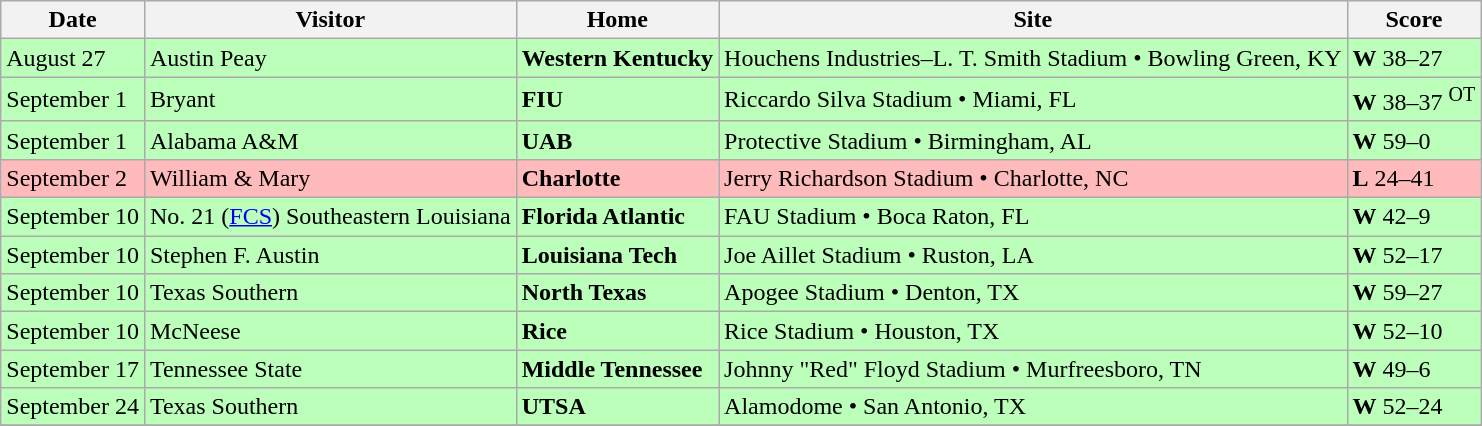<table class="wikitable">
<tr>
<th>Date</th>
<th>Visitor</th>
<th>Home</th>
<th>Site</th>
<th>Score</th>
</tr>
<tr style="background:#bfb;">
<td>August 27</td>
<td>Austin Peay</td>
<td><strong>Western Kentucky</strong></td>
<td>Houchens Industries–L. T. Smith Stadium • Bowling Green, KY</td>
<td><strong>W</strong> 38–27</td>
</tr>
<tr style="background:#bfb;">
<td>September 1</td>
<td>Bryant</td>
<td><strong>FIU</strong></td>
<td>Riccardo Silva Stadium • Miami, FL</td>
<td><strong>W</strong> 38–37 <sup>OT</sup></td>
</tr>
<tr style="background:#bfb;">
<td>September 1</td>
<td>Alabama A&M</td>
<td><strong>UAB</strong></td>
<td>Protective Stadium • Birmingham, AL</td>
<td><strong>W</strong> 59–0</td>
</tr>
<tr style="background:#fbb;">
<td>September 2</td>
<td>William & Mary</td>
<td><strong>Charlotte</strong></td>
<td>Jerry Richardson Stadium • Charlotte, NC</td>
<td><strong>L</strong> 24–41</td>
</tr>
<tr style="background:#bfb;">
<td>September 10</td>
<td>No. 21 (<a href='#'>FCS</a>) Southeastern Louisiana</td>
<td><strong>Florida Atlantic</strong></td>
<td>FAU Stadium • Boca Raton, FL</td>
<td><strong>W</strong> 42–9</td>
</tr>
<tr style="background:#bfb;">
<td>September 10</td>
<td>Stephen F. Austin</td>
<td><strong>Louisiana Tech</strong></td>
<td>Joe Aillet Stadium • Ruston, LA</td>
<td><strong>W</strong> 52–17</td>
</tr>
<tr style="background:#bfb;">
<td>September 10</td>
<td>Texas Southern</td>
<td><strong>North Texas</strong></td>
<td>Apogee Stadium • Denton, TX</td>
<td><strong>W</strong> 59–27</td>
</tr>
<tr style="background:#bfb;">
<td>September 10</td>
<td>McNeese</td>
<td><strong>Rice</strong></td>
<td>Rice Stadium • Houston, TX</td>
<td><strong>W</strong> 52–10</td>
</tr>
<tr style="background:#bfb;">
<td>September 17</td>
<td>Tennessee State</td>
<td><strong>Middle Tennessee</strong></td>
<td>Johnny "Red" Floyd Stadium • Murfreesboro, TN</td>
<td><strong>W</strong> 49–6</td>
</tr>
<tr style="background:#bfb;">
<td>September 24</td>
<td>Texas Southern</td>
<td><strong>UTSA</strong></td>
<td>Alamodome • San Antonio, TX</td>
<td><strong>W</strong> 52–24</td>
</tr>
<tr>
</tr>
</table>
